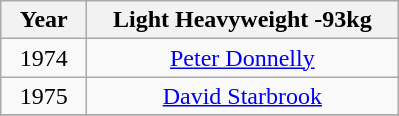<table class="wikitable" style="text-align:center">
<tr>
<th width=50>Year</th>
<th width=200>Light Heavyweight -93kg</th>
</tr>
<tr>
<td>1974</td>
<td><a href='#'>Peter Donnelly</a></td>
</tr>
<tr>
<td>1975</td>
<td><a href='#'>David Starbrook</a></td>
</tr>
<tr>
</tr>
</table>
